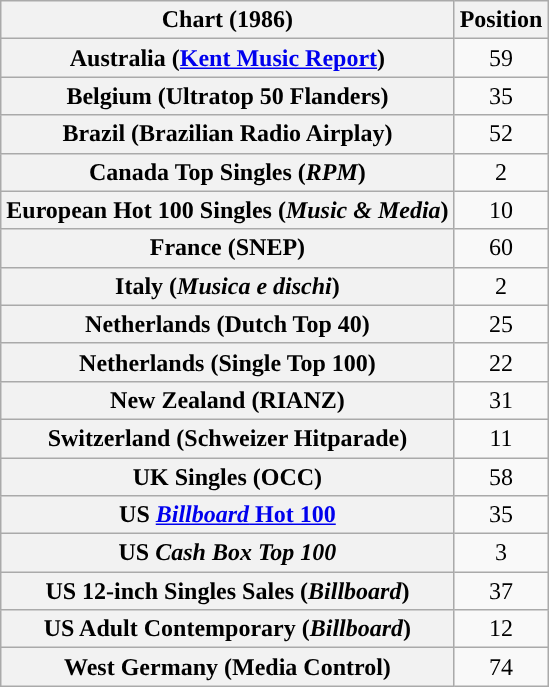<table class="wikitable sortable plainrowheaders" style="text-align:center">
<tr>
<th scope="col">Chart (1986)</th>
<th scope="col">Position</th>
</tr>
<tr>
<th scope="row">Australia (<a href='#'>Kent Music Report</a>)</th>
<td>59</td>
</tr>
<tr>
<th scope="row">Belgium (Ultratop 50 Flanders)</th>
<td>35</td>
</tr>
<tr>
<th scope="row">Brazil (Brazilian Radio Airplay)</th>
<td>52</td>
</tr>
<tr>
<th scope="row">Canada Top Singles (<em>RPM</em>)</th>
<td>2</td>
</tr>
<tr>
<th scope="row">European Hot 100 Singles (<em>Music & Media</em>)</th>
<td>10</td>
</tr>
<tr>
<th scope="row">France (SNEP)</th>
<td>60</td>
</tr>
<tr>
<th scope="row">Italy (<em>Musica e dischi</em>)</th>
<td>2</td>
</tr>
<tr>
<th scope="row">Netherlands (Dutch Top 40)</th>
<td>25</td>
</tr>
<tr>
<th scope="row">Netherlands (Single Top 100)</th>
<td>22</td>
</tr>
<tr>
<th scope="row">New Zealand (RIANZ)</th>
<td>31</td>
</tr>
<tr>
<th scope="row">Switzerland (Schweizer Hitparade)</th>
<td>11</td>
</tr>
<tr>
<th scope="row">UK Singles (OCC)</th>
<td>58</td>
</tr>
<tr>
<th scope="row">US <a href='#'><em>Billboard</em> Hot 100</a></th>
<td>35</td>
</tr>
<tr>
<th scope="row">US <em>Cash Box Top 100</em></th>
<td>3</td>
</tr>
<tr>
<th scope="row">US 12-inch Singles Sales (<em>Billboard</em>)</th>
<td>37</td>
</tr>
<tr>
<th scope="row">US Adult Contemporary (<em>Billboard</em>)</th>
<td>12</td>
</tr>
<tr>
<th scope="row">West Germany (Media Control)</th>
<td>74</td>
</tr>
</table>
